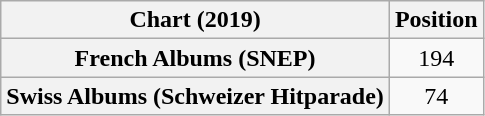<table class="wikitable sortable plainrowheaders" style="text-align:center">
<tr>
<th scope="col">Chart (2019)</th>
<th scope="col">Position</th>
</tr>
<tr>
<th scope="row">French Albums (SNEP)</th>
<td>194</td>
</tr>
<tr>
<th scope="row">Swiss Albums (Schweizer Hitparade)</th>
<td>74</td>
</tr>
</table>
